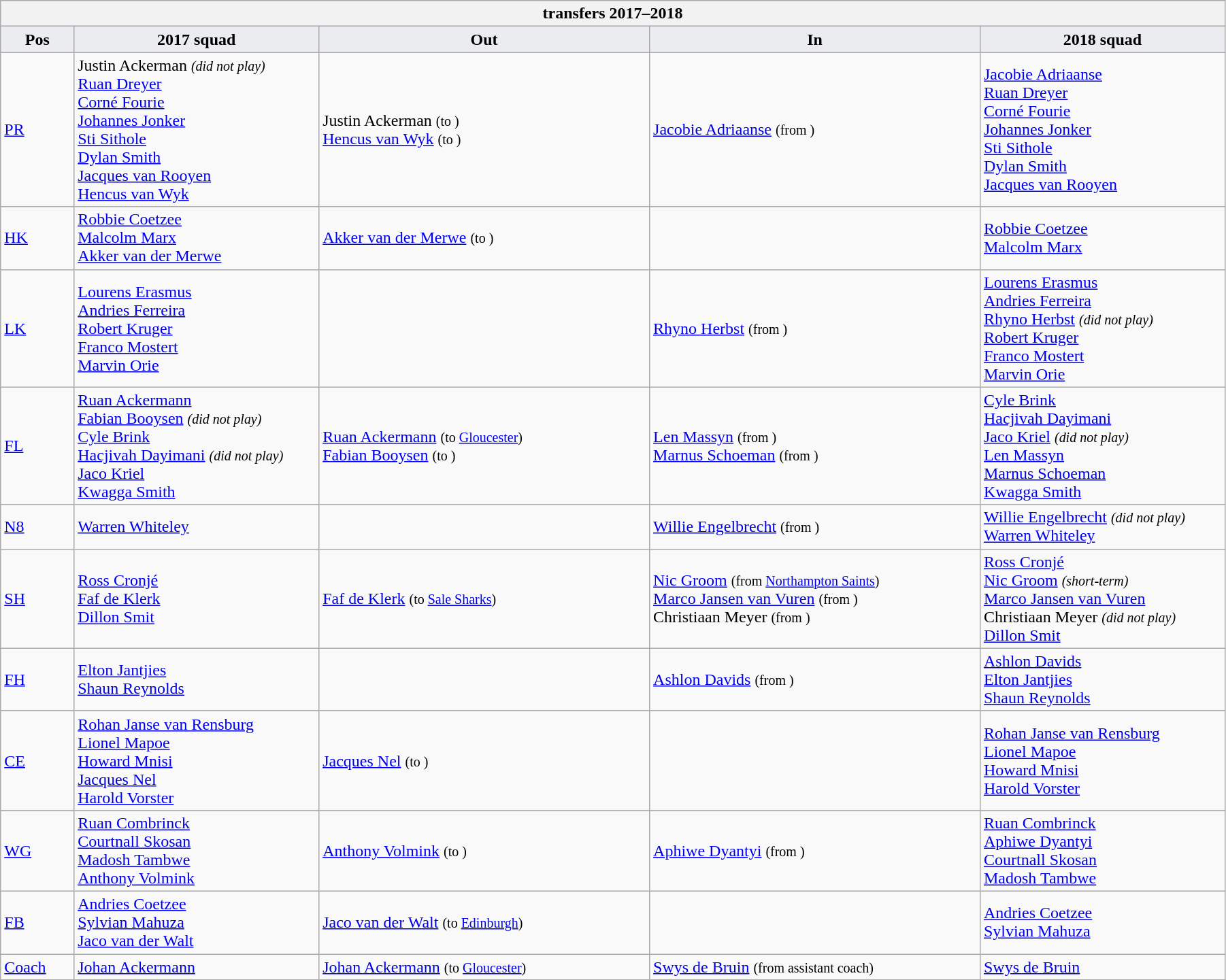<table class="wikitable" style="text-align: left; width:95%">
<tr>
<th colspan="100%"> transfers 2017–2018</th>
</tr>
<tr>
<th style="background:#ebecf0; width:6%;">Pos</th>
<th style="background:#ebecf0; width:20%;">2017 squad</th>
<th style="background:#ebecf0; width:27%;">Out</th>
<th style="background:#ebecf0; width:27%;">In</th>
<th style="background:#ebecf0; width:20%;">2018 squad</th>
</tr>
<tr>
<td><a href='#'>PR</a></td>
<td> Justin Ackerman <small><em>(did not play)</em></small> <br> <a href='#'>Ruan Dreyer</a> <br> <a href='#'>Corné Fourie</a> <br> <a href='#'>Johannes Jonker</a> <br> <a href='#'>Sti Sithole</a> <br> <a href='#'>Dylan Smith</a> <br> <a href='#'>Jacques van Rooyen</a> <br> <a href='#'>Hencus van Wyk</a></td>
<td>  Justin Ackerman <small>(to )</small> <br>  <a href='#'>Hencus van Wyk</a> <small>(to )</small></td>
<td>  <a href='#'>Jacobie Adriaanse</a> <small>(from )</small></td>
<td> <a href='#'>Jacobie Adriaanse</a> <br> <a href='#'>Ruan Dreyer</a> <br> <a href='#'>Corné Fourie</a> <br> <a href='#'>Johannes Jonker</a> <br> <a href='#'>Sti Sithole</a> <br> <a href='#'>Dylan Smith</a> <br> <a href='#'>Jacques van Rooyen</a></td>
</tr>
<tr>
<td><a href='#'>HK</a></td>
<td> <a href='#'>Robbie Coetzee</a> <br> <a href='#'>Malcolm Marx</a> <br> <a href='#'>Akker van der Merwe</a></td>
<td>  <a href='#'>Akker van der Merwe</a> <small>(to )</small></td>
<td></td>
<td> <a href='#'>Robbie Coetzee</a> <br> <a href='#'>Malcolm Marx</a></td>
</tr>
<tr>
<td><a href='#'>LK</a></td>
<td> <a href='#'>Lourens Erasmus</a> <br> <a href='#'>Andries Ferreira</a> <br> <a href='#'>Robert Kruger</a> <br> <a href='#'>Franco Mostert</a> <br> <a href='#'>Marvin Orie</a></td>
<td></td>
<td>  <a href='#'>Rhyno Herbst</a> <small>(from )</small></td>
<td> <a href='#'>Lourens Erasmus</a> <br> <a href='#'>Andries Ferreira</a> <br> <a href='#'>Rhyno Herbst</a> <small><em>(did not play)</em></small> <br> <a href='#'>Robert Kruger</a> <br> <a href='#'>Franco Mostert</a> <br> <a href='#'>Marvin Orie</a></td>
</tr>
<tr>
<td><a href='#'>FL</a></td>
<td> <a href='#'>Ruan Ackermann</a> <br> <a href='#'>Fabian Booysen</a> <small><em>(did not play)</em></small> <br> <a href='#'>Cyle Brink</a> <br> <a href='#'>Hacjivah Dayimani</a> <small><em>(did not play)</em></small> <br> <a href='#'>Jaco Kriel</a> <br> <a href='#'>Kwagga Smith</a></td>
<td>  <a href='#'>Ruan Ackermann</a> <small>(to  <a href='#'>Gloucester</a>)</small> <br>  <a href='#'>Fabian Booysen</a> <small>(to )</small></td>
<td>  <a href='#'>Len Massyn</a> <small>(from )</small> <br>  <a href='#'>Marnus Schoeman</a> <small>(from )</small></td>
<td> <a href='#'>Cyle Brink</a> <br> <a href='#'>Hacjivah Dayimani</a> <br> <a href='#'>Jaco Kriel</a> <small><em>(did not play)</em></small> <br> <a href='#'>Len Massyn</a> <br> <a href='#'>Marnus Schoeman</a> <br> <a href='#'>Kwagga Smith</a></td>
</tr>
<tr>
<td><a href='#'>N8</a></td>
<td> <a href='#'>Warren Whiteley</a></td>
<td></td>
<td>  <a href='#'>Willie Engelbrecht</a> <small>(from )</small></td>
<td> <a href='#'>Willie Engelbrecht</a> <small><em>(did not play)</em></small> <br> <a href='#'>Warren Whiteley</a></td>
</tr>
<tr>
<td><a href='#'>SH</a></td>
<td> <a href='#'>Ross Cronjé</a> <br> <a href='#'>Faf de Klerk</a> <br> <a href='#'>Dillon Smit</a></td>
<td>  <a href='#'>Faf de Klerk</a> <small>(to  <a href='#'>Sale Sharks</a>)</small></td>
<td>  <a href='#'>Nic Groom</a> <small>(from  <a href='#'>Northampton Saints</a>)</small> <br>  <a href='#'>Marco Jansen van Vuren</a> <small>(from )</small> <br>  Christiaan Meyer <small>(from )</small></td>
<td> <a href='#'>Ross Cronjé</a> <br> <a href='#'>Nic Groom</a> <small><em>(short-term)</em></small> <br> <a href='#'>Marco Jansen van Vuren</a> <br> Christiaan Meyer <small><em>(did not play)</em></small> <br> <a href='#'>Dillon Smit</a></td>
</tr>
<tr>
<td><a href='#'>FH</a></td>
<td> <a href='#'>Elton Jantjies</a> <br> <a href='#'>Shaun Reynolds</a></td>
<td></td>
<td>  <a href='#'>Ashlon Davids</a> <small>(from )</small></td>
<td> <a href='#'>Ashlon Davids</a> <br> <a href='#'>Elton Jantjies</a> <br> <a href='#'>Shaun Reynolds</a></td>
</tr>
<tr>
<td><a href='#'>CE</a></td>
<td> <a href='#'>Rohan Janse van Rensburg</a> <br> <a href='#'>Lionel Mapoe</a> <br> <a href='#'>Howard Mnisi</a> <br> <a href='#'>Jacques Nel</a> <br> <a href='#'>Harold Vorster</a></td>
<td>  <a href='#'>Jacques Nel</a> <small>(to )</small></td>
<td></td>
<td> <a href='#'>Rohan Janse van Rensburg</a> <br> <a href='#'>Lionel Mapoe</a> <br> <a href='#'>Howard Mnisi</a> <br> <a href='#'>Harold Vorster</a></td>
</tr>
<tr>
<td><a href='#'>WG</a></td>
<td> <a href='#'>Ruan Combrinck</a> <br> <a href='#'>Courtnall Skosan</a> <br> <a href='#'>Madosh Tambwe</a> <br> <a href='#'>Anthony Volmink</a></td>
<td>  <a href='#'>Anthony Volmink</a> <small>(to )</small></td>
<td>  <a href='#'>Aphiwe Dyantyi</a> <small>(from )</small></td>
<td> <a href='#'>Ruan Combrinck</a> <br> <a href='#'>Aphiwe Dyantyi</a> <br> <a href='#'>Courtnall Skosan</a> <br> <a href='#'>Madosh Tambwe</a></td>
</tr>
<tr>
<td><a href='#'>FB</a></td>
<td> <a href='#'>Andries Coetzee</a> <br> <a href='#'>Sylvian Mahuza</a> <br> <a href='#'>Jaco van der Walt</a></td>
<td>  <a href='#'>Jaco van der Walt</a> <small>(to  <a href='#'>Edinburgh</a>)</small></td>
<td></td>
<td> <a href='#'>Andries Coetzee</a> <br> <a href='#'>Sylvian Mahuza</a></td>
</tr>
<tr>
<td><a href='#'>Coach</a></td>
<td> <a href='#'>Johan Ackermann</a></td>
<td>  <a href='#'>Johan Ackermann</a> <small>(to  <a href='#'>Gloucester</a>)</small></td>
<td>  <a href='#'>Swys de Bruin</a> <small>(from assistant coach)</small></td>
<td> <a href='#'>Swys de Bruin</a></td>
</tr>
</table>
